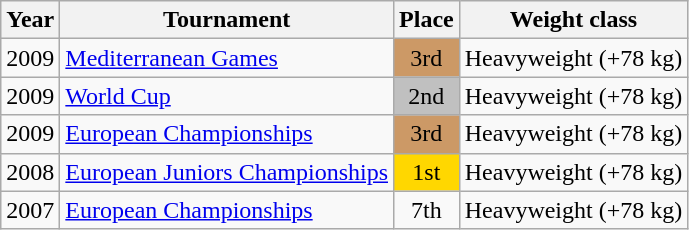<table class=wikitable>
<tr>
<th>Year</th>
<th>Tournament</th>
<th>Place</th>
<th>Weight class</th>
</tr>
<tr>
<td>2009</td>
<td><a href='#'>Mediterranean Games</a></td>
<td bgcolor="cc9966" align="center">3rd</td>
<td>Heavyweight (+78 kg)</td>
</tr>
<tr>
<td>2009</td>
<td><a href='#'>World Cup</a></td>
<td bgcolor="silver" align="center">2nd</td>
<td>Heavyweight (+78 kg)</td>
</tr>
<tr>
<td>2009</td>
<td><a href='#'>European Championships</a></td>
<td bgcolor="cc9966" align="center">3rd</td>
<td>Heavyweight (+78 kg)</td>
</tr>
<tr>
<td>2008</td>
<td><a href='#'>European Juniors Championships</a></td>
<td bgcolor="gold" align="center">1st</td>
<td>Heavyweight (+78 kg)</td>
</tr>
<tr>
<td>2007</td>
<td><a href='#'>European Championships</a></td>
<td align="center">7th</td>
<td>Heavyweight (+78 kg)</td>
</tr>
</table>
